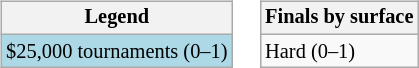<table>
<tr valign="top">
<td><br><table class="wikitable" style="font-size:85%">
<tr>
<th>Legend</th>
</tr>
<tr style="background:lightblue;">
<td>$25,000 tournaments (0–1)</td>
</tr>
</table>
</td>
<td><br><table class="wikitable" style="font-size:85%;">
<tr>
<th>Finals by surface</th>
</tr>
<tr>
<td>Hard (0–1)</td>
</tr>
</table>
</td>
</tr>
</table>
